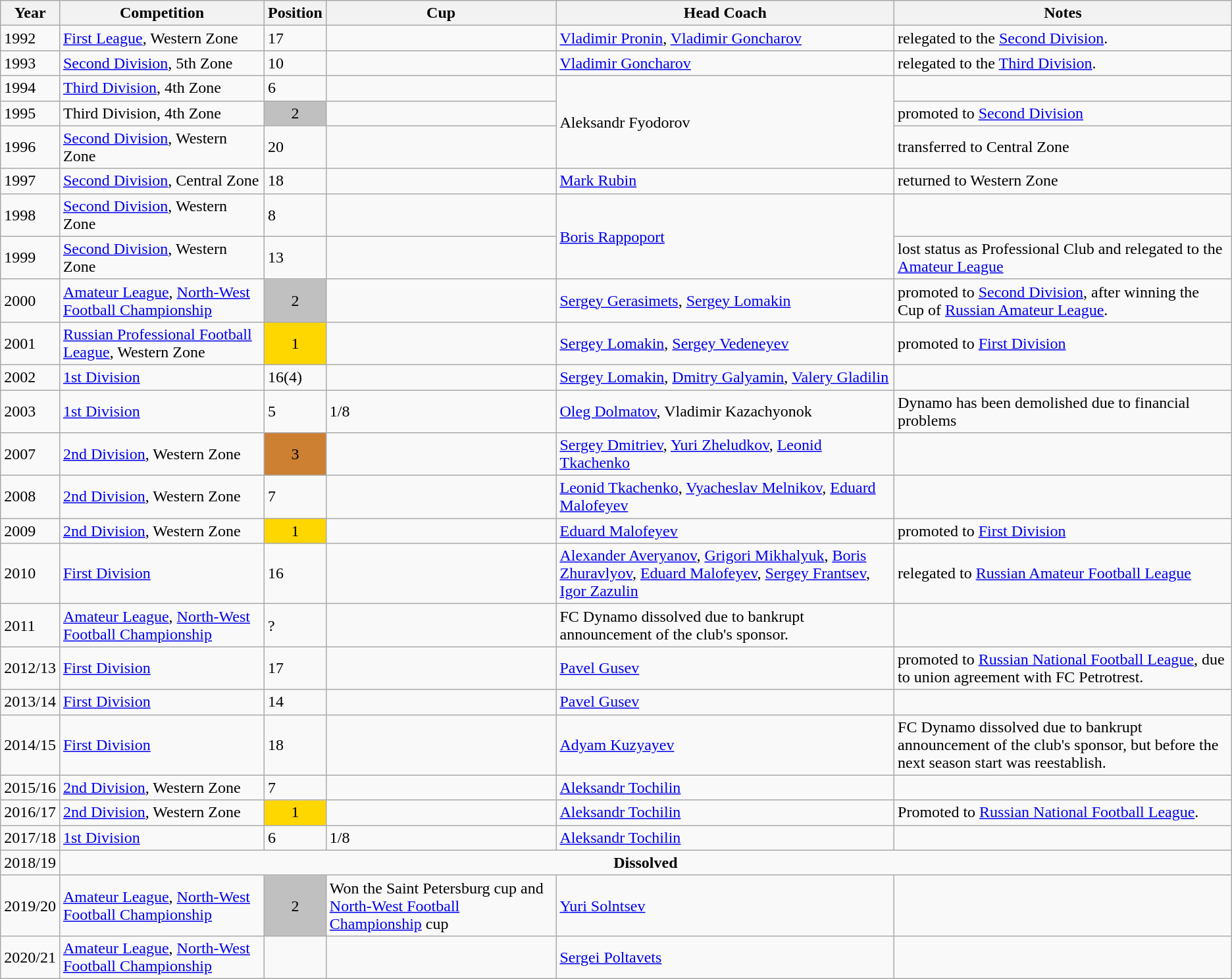<table class="wikitable">
<tr>
<th>Year</th>
<th width=200>Competition</th>
<th>Position</th>
<th>Cup</th>
<th width=335>Head Coach</th>
<th>Notes</th>
</tr>
<tr ---->
<td>1992</td>
<td><a href='#'>First League</a>, Western Zone</td>
<td>17</td>
<td></td>
<td><a href='#'>Vladimir Pronin</a>, <a href='#'>Vladimir Goncharov</a></td>
<td> relegated to the <a href='#'>Second Division</a>.</td>
</tr>
<tr ---->
<td>1993</td>
<td><a href='#'>Second Division</a>, 5th Zone</td>
<td>10</td>
<td></td>
<td><a href='#'>Vladimir Goncharov</a></td>
<td> relegated to the <a href='#'>Third Division</a>.</td>
</tr>
<tr ---->
<td>1994</td>
<td><a href='#'>Third Division</a>, 4th Zone</td>
<td>6</td>
<td></td>
<td rowspan=3>Aleksandr Fyodorov</td>
<td></td>
</tr>
<tr ---->
<td>1995</td>
<td>Third Division, 4th Zone</td>
<td align=center bgcolor=#C0C0C0>2</td>
<td></td>
<td> promoted to <a href='#'>Second Division</a></td>
</tr>
<tr ---->
<td>1996</td>
<td><a href='#'>Second Division</a>, Western Zone</td>
<td>20</td>
<td></td>
<td>transferred to Central Zone</td>
</tr>
<tr ---->
<td>1997</td>
<td><a href='#'>Second Division</a>, Central Zone</td>
<td>18</td>
<td></td>
<td><a href='#'>Mark Rubin</a></td>
<td>returned to Western Zone</td>
</tr>
<tr ---->
<td>1998</td>
<td><a href='#'>Second Division</a>, Western Zone</td>
<td>8</td>
<td></td>
<td rowspan=2><a href='#'>Boris Rappoport</a></td>
<td></td>
</tr>
<tr ---->
<td>1999</td>
<td><a href='#'>Second Division</a>, Western Zone</td>
<td>13</td>
<td></td>
<td> lost status as Professional Club and relegated to the <a href='#'>Amateur League</a></td>
</tr>
<tr ---->
<td>2000</td>
<td><a href='#'>Amateur League</a>, <a href='#'>North-West Football Championship</a></td>
<td align=center bgcolor=#C0C0C0>2</td>
<td></td>
<td><a href='#'>Sergey Gerasimets</a>, <a href='#'>Sergey Lomakin</a></td>
<td> promoted to <a href='#'>Second Division</a>, after winning the Cup of <a href='#'>Russian Amateur League</a>.</td>
</tr>
<tr ---->
<td>2001</td>
<td><a href='#'>Russian Professional Football League</a>, Western Zone</td>
<td align=center bgcolor=#FFD700>1</td>
<td></td>
<td><a href='#'>Sergey Lomakin</a>, <a href='#'>Sergey Vedeneyev</a></td>
<td> promoted to <a href='#'>First Division</a></td>
</tr>
<tr ---->
<td>2002</td>
<td><a href='#'>1st Division</a></td>
<td>16(4)</td>
<td></td>
<td><a href='#'>Sergey Lomakin</a>, <a href='#'>Dmitry Galyamin</a>, <a href='#'>Valery Gladilin</a></td>
<td></td>
</tr>
<tr ---->
<td>2003</td>
<td><a href='#'>1st Division</a></td>
<td>5</td>
<td>1/8</td>
<td><a href='#'>Oleg Dolmatov</a>, Vladimir Kazachyonok</td>
<td> Dynamo has been demolished due to financial problems</td>
</tr>
<tr ---->
<td>2007</td>
<td><a href='#'>2nd Division</a>, Western Zone</td>
<td align=center bgcolor=#CD7F32>3</td>
<td></td>
<td><a href='#'>Sergey Dmitriev</a>, <a href='#'>Yuri Zheludkov</a>, <a href='#'>Leonid Tkachenko</a></td>
<td></td>
</tr>
<tr ---->
<td>2008</td>
<td><a href='#'>2nd Division</a>, Western Zone</td>
<td>7</td>
<td></td>
<td><a href='#'>Leonid Tkachenko</a>, <a href='#'>Vyacheslav Melnikov</a>, <a href='#'>Eduard Malofeyev</a></td>
<td></td>
</tr>
<tr ---->
<td>2009</td>
<td><a href='#'>2nd Division</a>, Western Zone</td>
<td align=center bgcolor=#FFD700>1</td>
<td></td>
<td><a href='#'>Eduard Malofeyev</a></td>
<td> promoted to <a href='#'>First Division</a></td>
</tr>
<tr ---->
<td>2010</td>
<td><a href='#'>First Division</a></td>
<td>16</td>
<td></td>
<td><a href='#'>Alexander Averyanov</a>, <a href='#'>Grigori Mikhalyuk</a>, <a href='#'>Boris Zhuravlyov</a>, <a href='#'>Eduard Malofeyev</a>, <a href='#'>Sergey Frantsev</a>, <a href='#'>Igor Zazulin</a></td>
<td> relegated to <a href='#'>Russian Amateur Football League</a></td>
</tr>
<tr ---->
<td>2011</td>
<td><a href='#'>Amateur League</a>, <a href='#'>North-West Football Championship</a></td>
<td>?</td>
<td></td>
<td> FC Dynamo dissolved due to bankrupt announcement of the club's sponsor.</td>
</tr>
<tr ---->
<td>2012/13</td>
<td><a href='#'>First Division</a></td>
<td>17</td>
<td></td>
<td><a href='#'>Pavel Gusev</a></td>
<td> promoted to <a href='#'>Russian National Football League</a>, due to union agreement with FC Petrotrest.</td>
</tr>
<tr ---->
<td>2013/14</td>
<td><a href='#'>First Division</a></td>
<td>14</td>
<td></td>
<td><a href='#'>Pavel Gusev</a></td>
<td></td>
</tr>
<tr ---->
<td>2014/15</td>
<td><a href='#'>First Division</a></td>
<td>18</td>
<td></td>
<td><a href='#'>Adyam Kuzyayev</a></td>
<td> FC Dynamo dissolved due to bankrupt announcement of the club's sponsor, but before the next season start was reestablish.</td>
</tr>
<tr ---->
<td>2015/16</td>
<td><a href='#'>2nd Division</a>, Western Zone</td>
<td>7</td>
<td></td>
<td><a href='#'>Aleksandr Tochilin</a></td>
<td></td>
</tr>
<tr ---->
<td>2016/17</td>
<td><a href='#'>2nd Division</a>, Western Zone</td>
<td align=center bgcolor=#FFD700>1</td>
<td></td>
<td><a href='#'>Aleksandr Tochilin</a></td>
<td> Promoted to <a href='#'>Russian National Football League</a>.</td>
</tr>
<tr ---->
<td>2017/18</td>
<td><a href='#'>1st Division</a></td>
<td>6</td>
<td>1/8</td>
<td><a href='#'>Aleksandr Tochilin</a></td>
<td></td>
</tr>
<tr ---->
<td>2018/19</td>
<td align="center" colspan="9"><strong>Dissolved</strong></td>
</tr>
<tr ---->
<td>2019/20</td>
<td><a href='#'>Amateur League</a>, <a href='#'>North-West Football Championship</a></td>
<td align=center bgcolor=#C0C0C0>2</td>
<td>Won the Saint Petersburg cup and <a href='#'>North-West Football Championship</a> cup</td>
<td><a href='#'>Yuri Solntsev</a></td>
<td></td>
</tr>
<tr ---->
<td>2020/21</td>
<td><a href='#'>Amateur League</a>, <a href='#'>North-West Football Championship</a></td>
<td align=center></td>
<td></td>
<td><a href='#'>Sergei Poltavets</a></td>
<td></td>
</tr>
</table>
